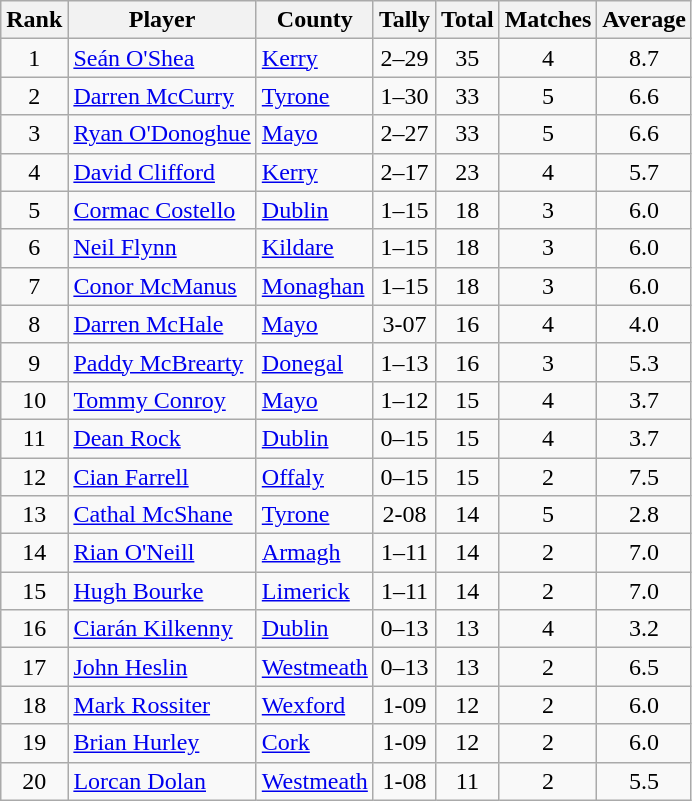<table class="wikitable">
<tr>
<th>Rank</th>
<th>Player</th>
<th>County</th>
<th class="unsortable">Tally</th>
<th>Total</th>
<th>Matches</th>
<th>Average</th>
</tr>
<tr>
<td rowspan=1 align=center>1</td>
<td><a href='#'>Seán O'Shea</a></td>
<td> <a href='#'>Kerry</a></td>
<td align=center>2–29</td>
<td align=center>35</td>
<td align=center>4</td>
<td align=center>8.7</td>
</tr>
<tr>
<td rowspan=1 align=center>2</td>
<td><a href='#'>Darren McCurry</a></td>
<td> <a href='#'>Tyrone</a></td>
<td align=center>1–30</td>
<td align=center>33</td>
<td align=center>5</td>
<td align=center>6.6</td>
</tr>
<tr>
<td rowspan=1 align=center>3</td>
<td><a href='#'>Ryan O'Donoghue</a></td>
<td> <a href='#'>Mayo</a></td>
<td align=center>2–27</td>
<td align=center>33</td>
<td align=center>5</td>
<td align=center>6.6</td>
</tr>
<tr>
<td rowspan=1 align=center>4</td>
<td><a href='#'>David Clifford</a></td>
<td> <a href='#'>Kerry</a></td>
<td align=center>2–17</td>
<td align=center>23</td>
<td align=center>4</td>
<td align=center>5.7</td>
</tr>
<tr>
<td rowspan=1 align=center>5</td>
<td><a href='#'>Cormac Costello</a></td>
<td> <a href='#'>Dublin</a></td>
<td align=center>1–15</td>
<td align=center>18</td>
<td align=center>3</td>
<td align=center>6.0</td>
</tr>
<tr>
<td rowspan=1 align=center>6</td>
<td><a href='#'>Neil Flynn</a></td>
<td> <a href='#'>Kildare</a></td>
<td align=center>1–15</td>
<td align=center>18</td>
<td align=center>3</td>
<td align=center>6.0</td>
</tr>
<tr>
<td rowspan=1 align=center>7</td>
<td><a href='#'>Conor McManus</a></td>
<td> <a href='#'>Monaghan</a></td>
<td align=center>1–15</td>
<td align=center>18</td>
<td align=center>3</td>
<td align=center>6.0</td>
</tr>
<tr>
<td rowspan=1 align=center>8</td>
<td><a href='#'>Darren McHale</a></td>
<td> <a href='#'>Mayo</a></td>
<td align=center>3-07</td>
<td align=center>16</td>
<td align=center>4</td>
<td align=center>4.0</td>
</tr>
<tr>
<td rowspan=1 align=center>9</td>
<td><a href='#'>Paddy McBrearty</a></td>
<td> <a href='#'>Donegal</a></td>
<td align=center>1–13</td>
<td align=center>16</td>
<td align=center>3</td>
<td align=center>5.3</td>
</tr>
<tr>
<td rowspan=1 align=center>10</td>
<td><a href='#'>Tommy Conroy</a></td>
<td> <a href='#'>Mayo</a></td>
<td align=center>1–12</td>
<td align=center>15</td>
<td align=center>4</td>
<td align=center>3.7</td>
</tr>
<tr>
<td rowspan=1 align=center>11</td>
<td><a href='#'>Dean Rock</a></td>
<td> <a href='#'>Dublin</a></td>
<td align=center>0–15</td>
<td align=center>15</td>
<td align=center>4</td>
<td align=center>3.7</td>
</tr>
<tr>
<td rowspan=1 align=center>12</td>
<td><a href='#'>Cian Farrell</a></td>
<td> <a href='#'>Offaly</a></td>
<td align=center>0–15</td>
<td align=center>15</td>
<td align=center>2</td>
<td align=center>7.5</td>
</tr>
<tr>
<td rowspan=1 align=center>13</td>
<td><a href='#'>Cathal McShane</a></td>
<td> <a href='#'>Tyrone</a></td>
<td align=center>2-08</td>
<td align=center>14</td>
<td align=center>5</td>
<td align=center>2.8</td>
</tr>
<tr>
<td rowspan=1 align=center>14</td>
<td><a href='#'>Rian O'Neill</a></td>
<td> <a href='#'>Armagh</a></td>
<td align=center>1–11</td>
<td align=center>14</td>
<td align=center>2</td>
<td align=center>7.0</td>
</tr>
<tr>
<td rowspan=1 align=center>15</td>
<td><a href='#'>Hugh Bourke</a></td>
<td> <a href='#'>Limerick</a></td>
<td align=center>1–11</td>
<td align=center>14</td>
<td align=center>2</td>
<td align=center>7.0</td>
</tr>
<tr>
<td rowspan=1 align=center>16</td>
<td><a href='#'>Ciarán Kilkenny</a></td>
<td> <a href='#'>Dublin</a></td>
<td align=center>0–13</td>
<td align=center>13</td>
<td align=center>4</td>
<td align=center>3.2</td>
</tr>
<tr>
<td rowspan=1 align=center>17</td>
<td><a href='#'>John Heslin</a></td>
<td> <a href='#'>Westmeath</a></td>
<td align=center>0–13</td>
<td align=center>13</td>
<td align=center>2</td>
<td align=center>6.5</td>
</tr>
<tr>
<td rowspan=1 align=center>18</td>
<td><a href='#'>Mark Rossiter</a></td>
<td> <a href='#'>Wexford</a></td>
<td align=center>1-09</td>
<td align=center>12</td>
<td align=center>2</td>
<td align=center>6.0</td>
</tr>
<tr>
<td rowspan=1 align=center>19</td>
<td><a href='#'>Brian Hurley</a></td>
<td> <a href='#'>Cork</a></td>
<td align=center>1-09</td>
<td align=center>12</td>
<td align=center>2</td>
<td align=center>6.0</td>
</tr>
<tr>
<td rowspan=1 align=center>20</td>
<td><a href='#'>Lorcan Dolan</a></td>
<td> <a href='#'>Westmeath</a></td>
<td align=center>1-08</td>
<td align=center>11</td>
<td align=center>2</td>
<td align=center>5.5</td>
</tr>
</table>
